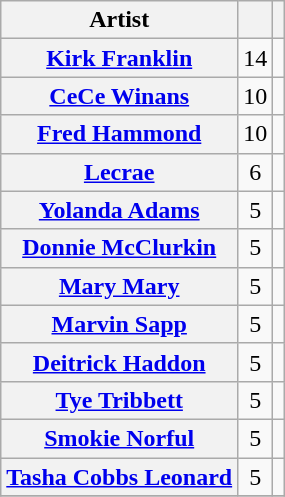<table class="wikitable sortable plainrowheaders" style="text-align:center;" border="1";">
<tr>
<th scope=col>Artist</th>
<th scope=col></th>
<th scope=col class="unsortable"></th>
</tr>
<tr>
<th scope=row><a href='#'>Kirk Franklin</a></th>
<td>14</td>
<td></td>
</tr>
<tr>
<th scope=row><a href='#'>CeCe Winans</a></th>
<td>10</td>
<td></td>
</tr>
<tr>
<th scope=row><a href='#'>Fred Hammond</a></th>
<td>10</td>
<td></td>
</tr>
<tr>
<th scope=row><a href='#'>Lecrae</a></th>
<td>6</td>
<td></td>
</tr>
<tr>
<th scope=row><a href='#'>Yolanda Adams</a></th>
<td>5</td>
<td></td>
</tr>
<tr>
<th scope=row><a href='#'>Donnie McClurkin</a></th>
<td>5</td>
<td></td>
</tr>
<tr>
<th scope=row><a href='#'>Mary Mary</a></th>
<td>5</td>
<td></td>
</tr>
<tr>
<th scope=row><a href='#'>Marvin Sapp</a></th>
<td>5</td>
<td></td>
</tr>
<tr>
<th scope=row><a href='#'>Deitrick Haddon</a></th>
<td>5</td>
<td></td>
</tr>
<tr>
<th scope=row><a href='#'>Tye Tribbett</a></th>
<td>5</td>
<td></td>
</tr>
<tr>
<th scope=row><a href='#'>Smokie Norful</a></th>
<td>5</td>
<td></td>
</tr>
<tr>
<th scope=row><a href='#'>Tasha Cobbs Leonard</a></th>
<td>5</td>
<td></td>
</tr>
<tr>
</tr>
</table>
